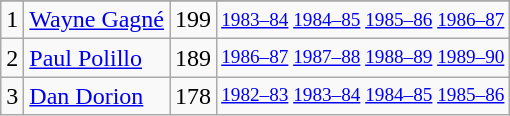<table class="wikitable">
<tr>
</tr>
<tr>
<td>1</td>
<td><a href='#'>Wayne Gagné</a></td>
<td>199</td>
<td style="font-size:80%;"><a href='#'>1983–84</a> <a href='#'>1984–85</a> <a href='#'>1985–86</a> <a href='#'>1986–87</a></td>
</tr>
<tr>
<td>2</td>
<td><a href='#'>Paul Polillo</a></td>
<td>189</td>
<td style="font-size:80%;"><a href='#'>1986–87</a> <a href='#'>1987–88</a> <a href='#'>1988–89</a> <a href='#'>1989–90</a></td>
</tr>
<tr>
<td>3</td>
<td><a href='#'>Dan Dorion</a></td>
<td>178</td>
<td style="font-size:80%;"><a href='#'>1982–83</a> <a href='#'>1983–84</a> <a href='#'>1984–85</a> <a href='#'>1985–86</a></td>
</tr>
</table>
